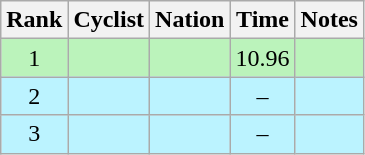<table class="wikitable sortable" style="text-align:center">
<tr>
<th>Rank</th>
<th>Cyclist</th>
<th>Nation</th>
<th>Time</th>
<th>Notes</th>
</tr>
<tr bgcolor=bbf3bb>
<td>1</td>
<td align=left></td>
<td align=left></td>
<td>10.96</td>
<td></td>
</tr>
<tr bgcolor=bbf3ff>
<td>2</td>
<td align=left></td>
<td align=left></td>
<td>–</td>
<td></td>
</tr>
<tr bgcolor=bbf3ff>
<td>3</td>
<td align=left></td>
<td align=left></td>
<td>–</td>
<td></td>
</tr>
</table>
